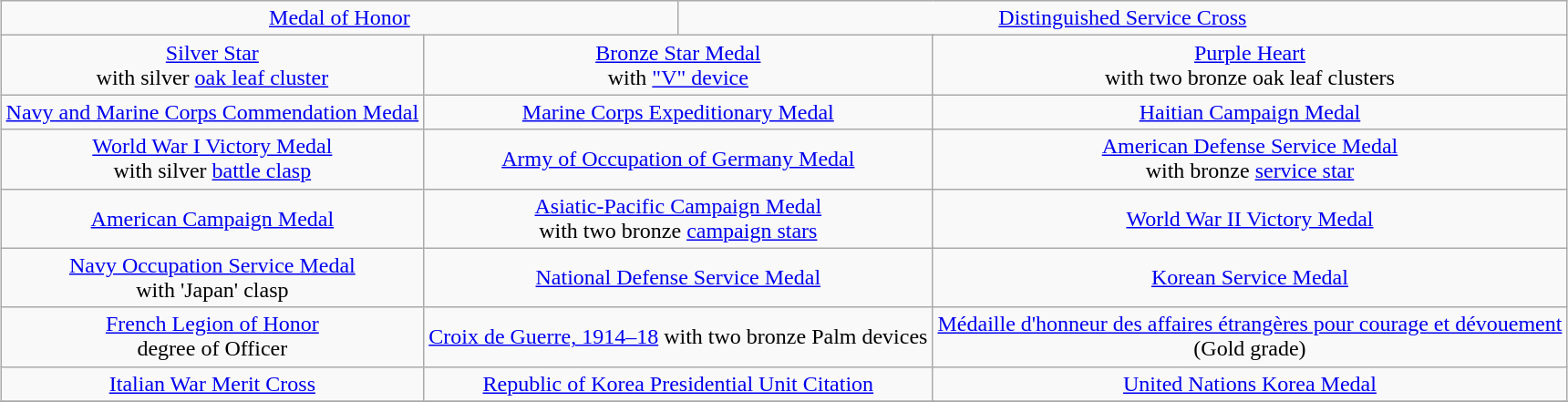<table class="wikitable" style="margin:1em auto; text-align:center;">
<tr>
<td colspan="6"><a href='#'>Medal of Honor</a></td>
<td colspan="6"><a href='#'>Distinguished Service Cross</a></td>
</tr>
<tr>
<td colspan="4"><a href='#'>Silver Star</a><br>with silver <a href='#'>oak leaf cluster</a></td>
<td colspan="4"><a href='#'>Bronze Star Medal</a><br>with <a href='#'>"V" device</a></td>
<td colspan="4"><a href='#'>Purple Heart</a><br>with two bronze oak leaf clusters</td>
</tr>
<tr>
<td colspan="4"><a href='#'>Navy and Marine Corps Commendation Medal</a></td>
<td colspan="4"><a href='#'>Marine Corps Expeditionary Medal</a></td>
<td colspan="4"><a href='#'>Haitian Campaign Medal</a></td>
</tr>
<tr>
<td colspan="4"><a href='#'>World War I Victory Medal</a><br>with silver <a href='#'>battle clasp</a></td>
<td colspan="4"><a href='#'>Army of Occupation of Germany Medal</a></td>
<td colspan="4"><a href='#'>American Defense Service Medal</a><br>with bronze <a href='#'>service star</a></td>
</tr>
<tr>
<td colspan="4"><a href='#'>American Campaign Medal</a></td>
<td colspan="4"><a href='#'>Asiatic-Pacific Campaign Medal</a><br>with two bronze <a href='#'>campaign stars</a></td>
<td colspan="4"><a href='#'>World War II Victory Medal</a></td>
</tr>
<tr>
<td colspan="4"><a href='#'>Navy Occupation Service Medal</a><br>with 'Japan' clasp</td>
<td colspan="4"><a href='#'>National Defense Service Medal</a></td>
<td colspan="4"><a href='#'>Korean Service Medal</a></td>
</tr>
<tr>
<td colspan="4"><a href='#'>French Legion of Honor</a><br>degree of Officer</td>
<td colspan="4"><a href='#'>Croix de Guerre, 1914–18</a> with two bronze Palm devices</td>
<td colspan="4"><a href='#'>Médaille d'honneur des affaires étrangères pour courage et dévouement</a><br>(Gold grade)</td>
</tr>
<tr>
<td colspan="4"><a href='#'>Italian War Merit Cross</a></td>
<td colspan="4"><a href='#'>Republic of Korea Presidential Unit Citation</a></td>
<td colspan="4"><a href='#'>United Nations Korea Medal</a></td>
</tr>
<tr>
</tr>
</table>
